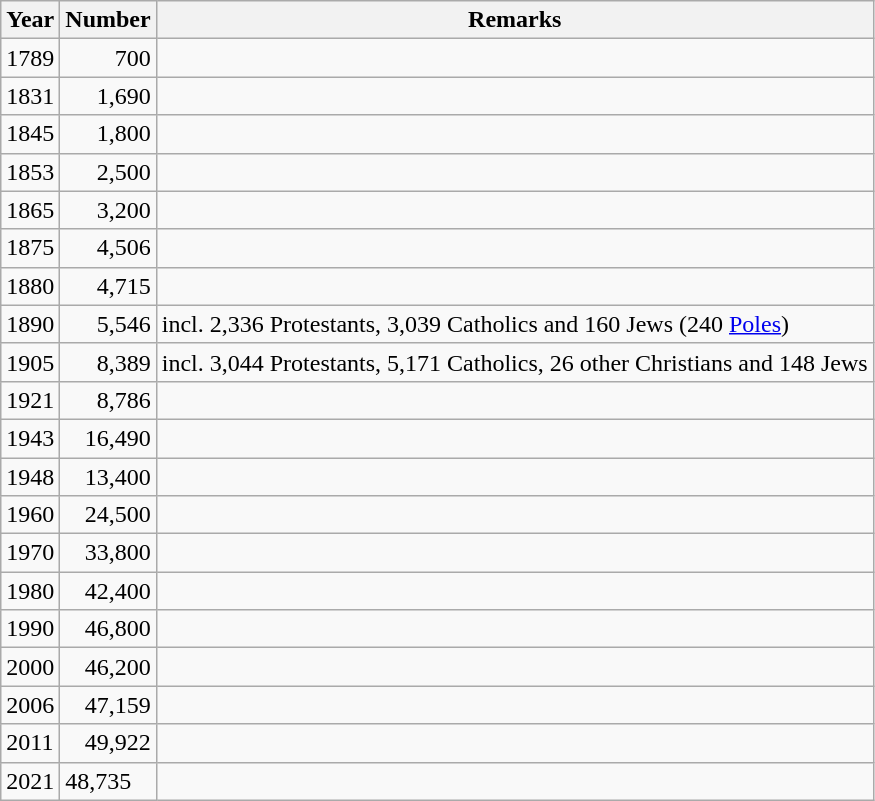<table class="wikitable">
<tr>
<th>Year</th>
<th>Number</th>
<th>Remarks</th>
</tr>
<tr>
<td>1789</td>
<td align="right">700</td>
<td></td>
</tr>
<tr>
<td>1831</td>
<td align="right">1,690</td>
<td></td>
</tr>
<tr>
<td>1845</td>
<td align="right">1,800</td>
<td></td>
</tr>
<tr>
<td>1853</td>
<td align="right">2,500</td>
<td></td>
</tr>
<tr>
<td>1865</td>
<td align="right">3,200</td>
<td></td>
</tr>
<tr>
<td>1875</td>
<td align="right">4,506</td>
<td></td>
</tr>
<tr>
<td>1880</td>
<td align="right">4,715</td>
<td></td>
</tr>
<tr>
<td>1890</td>
<td align="right">5,546</td>
<td>incl. 2,336 Protestants, 3,039 Catholics and 160 Jews (240 <a href='#'>Poles</a>)</td>
</tr>
<tr>
<td>1905</td>
<td align="right">8,389</td>
<td>incl. 3,044 Protestants, 5,171 Catholics, 26 other Christians and 148 Jews</td>
</tr>
<tr>
<td>1921</td>
<td align="right">8,786</td>
<td></td>
</tr>
<tr>
<td>1943</td>
<td align="right">16,490</td>
<td></td>
</tr>
<tr>
<td>1948</td>
<td align="right">13,400</td>
<td></td>
</tr>
<tr>
<td>1960</td>
<td align="right">24,500</td>
<td></td>
</tr>
<tr>
<td>1970</td>
<td align="right">33,800</td>
<td></td>
</tr>
<tr>
<td>1980</td>
<td align="right">42,400</td>
<td></td>
</tr>
<tr>
<td>1990</td>
<td align="right">46,800</td>
<td></td>
</tr>
<tr>
<td>2000</td>
<td align="right">46,200</td>
<td></td>
</tr>
<tr>
<td>2006</td>
<td align="right">47,159</td>
<td></td>
</tr>
<tr>
<td>2011</td>
<td align="right">49,922</td>
<td></td>
</tr>
<tr>
<td>2021</td>
<td>48,735</td>
<td></td>
</tr>
</table>
